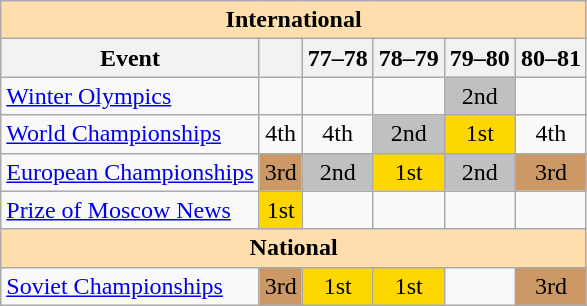<table class="wikitable" style="text-align:center">
<tr>
<th style="background-color: #ffdead; " colspan=6 align=center>International</th>
</tr>
<tr>
<th>Event</th>
<th></th>
<th>77–78</th>
<th>78–79</th>
<th>79–80</th>
<th>80–81</th>
</tr>
<tr>
<td align=left><a href='#'>Winter Olympics</a></td>
<td></td>
<td></td>
<td></td>
<td bgcolor=silver>2nd</td>
<td></td>
</tr>
<tr>
<td align=left><a href='#'>World Championships</a></td>
<td>4th</td>
<td>4th</td>
<td bgcolor=silver>2nd</td>
<td bgcolor=gold>1st</td>
<td>4th</td>
</tr>
<tr>
<td align=left><a href='#'>European Championships</a></td>
<td bgcolor=cc9966>3rd</td>
<td bgcolor=silver>2nd</td>
<td bgcolor=gold>1st</td>
<td bgcolor=silver>2nd</td>
<td bgcolor=cc9966>3rd</td>
</tr>
<tr>
<td align=left><a href='#'>Prize of Moscow News</a></td>
<td bgcolor=gold>1st</td>
<td></td>
<td></td>
<td></td>
<td></td>
</tr>
<tr>
<th style="background-color: #ffdead; " colspan=6 align=center>National</th>
</tr>
<tr>
<td align=left><a href='#'>Soviet Championships</a></td>
<td bgcolor=cc9966>3rd</td>
<td bgcolor=gold>1st</td>
<td bgcolor=gold>1st</td>
<td></td>
<td bgcolor=cc9966>3rd</td>
</tr>
</table>
